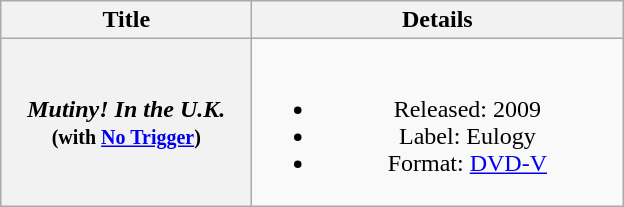<table class="wikitable plainrowheaders" style="text-align:center;">
<tr>
<th rowspan="1" style="width:10em;">Title</th>
<th rowspan="1" style="width:15em;">Details</th>
</tr>
<tr>
<th scope="row"><em>Mutiny! In the U.K.</em><br><small>(with <a href='#'>No Trigger</a>)</small></th>
<td><br><ul><li>Released: 2009</li><li>Label: Eulogy</li><li>Format: <a href='#'>DVD-V</a></li></ul></td>
</tr>
</table>
